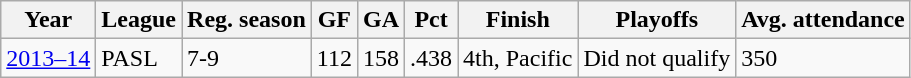<table class="wikitable">
<tr>
<th>Year</th>
<th>League</th>
<th>Reg. season</th>
<th>GF</th>
<th>GA</th>
<th>Pct</th>
<th>Finish</th>
<th>Playoffs</th>
<th>Avg. attendance</th>
</tr>
<tr>
<td><a href='#'>2013–14</a></td>
<td>PASL</td>
<td>7-9</td>
<td>112</td>
<td>158</td>
<td>.438</td>
<td>4th, Pacific</td>
<td>Did not qualify</td>
<td>350</td>
</tr>
</table>
